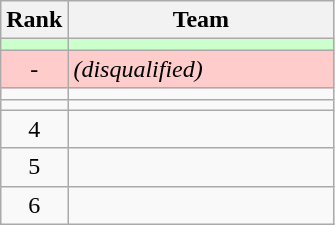<table class="wikitable">
<tr>
<th>Rank</th>
<th width=170>Team</th>
</tr>
<tr bgcolor=#ccffcc>
<td align=center></td>
<td></td>
</tr>
<tr bgcolor="#ffcccc">
<td align="center">-</td>
<td> <em>(disqualified)</em></td>
</tr>
<tr>
<td align=center></td>
<td></td>
</tr>
<tr>
<td align=center></td>
<td></td>
</tr>
<tr>
<td align=center>4</td>
<td></td>
</tr>
<tr>
<td align=center>5</td>
<td></td>
</tr>
<tr>
<td align=center>6</td>
<td></td>
</tr>
</table>
